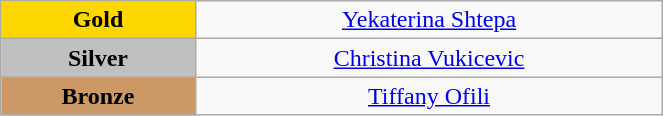<table class="wikitable" style="text-align:center; " width="35%">
<tr>
<td bgcolor="gold"><strong>Gold</strong></td>
<td><a href='#'>Yekaterina Shtepa</a><br>  <small><em></em></small></td>
</tr>
<tr>
<td bgcolor="silver"><strong>Silver</strong></td>
<td><a href='#'>Christina Vukicevic</a><br>  <small><em></em></small></td>
</tr>
<tr>
<td bgcolor="CC9966"><strong>Bronze</strong></td>
<td><a href='#'>Tiffany Ofili</a><br>  <small><em></em></small></td>
</tr>
</table>
